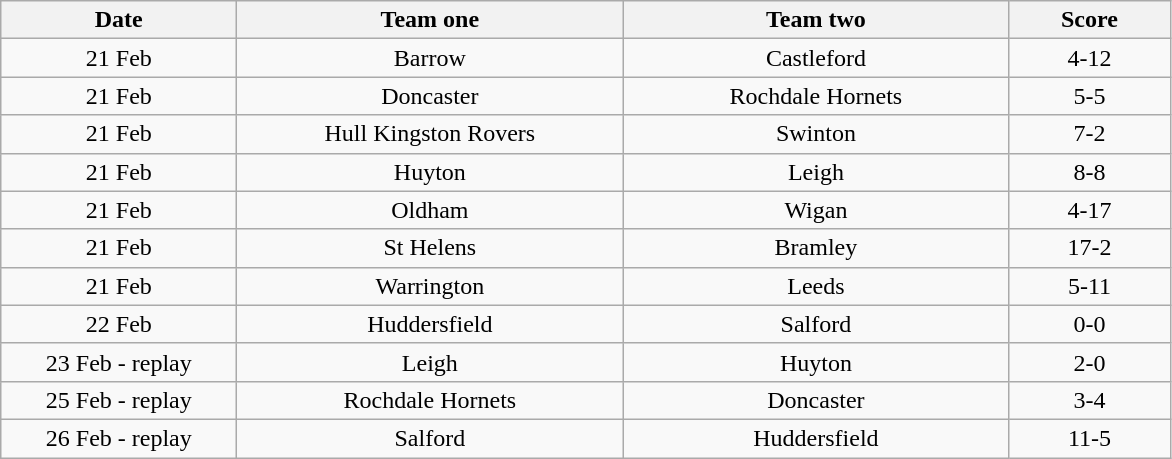<table class="wikitable" style="text-align: center">
<tr>
<th width=150>Date</th>
<th width=250>Team one</th>
<th width=250>Team two</th>
<th width=100>Score</th>
</tr>
<tr>
<td>21 Feb</td>
<td>Barrow</td>
<td>Castleford</td>
<td>4-12</td>
</tr>
<tr>
<td>21 Feb</td>
<td>Doncaster</td>
<td>Rochdale Hornets</td>
<td>5-5</td>
</tr>
<tr>
<td>21 Feb</td>
<td>Hull Kingston Rovers</td>
<td>Swinton</td>
<td>7-2</td>
</tr>
<tr>
<td>21 Feb</td>
<td>Huyton</td>
<td>Leigh</td>
<td>8-8</td>
</tr>
<tr>
<td>21 Feb</td>
<td>Oldham</td>
<td>Wigan</td>
<td>4-17</td>
</tr>
<tr>
<td>21 Feb</td>
<td>St Helens</td>
<td>Bramley</td>
<td>17-2</td>
</tr>
<tr>
<td>21 Feb</td>
<td>Warrington</td>
<td>Leeds</td>
<td>5-11</td>
</tr>
<tr>
<td>22 Feb</td>
<td>Huddersfield</td>
<td>Salford</td>
<td>0-0</td>
</tr>
<tr>
<td>23 Feb - replay</td>
<td>Leigh</td>
<td>Huyton</td>
<td>2-0</td>
</tr>
<tr>
<td>25 Feb - replay</td>
<td>Rochdale Hornets</td>
<td>Doncaster</td>
<td>3-4</td>
</tr>
<tr>
<td>26 Feb - replay</td>
<td>Salford</td>
<td>Huddersfield</td>
<td>11-5</td>
</tr>
</table>
